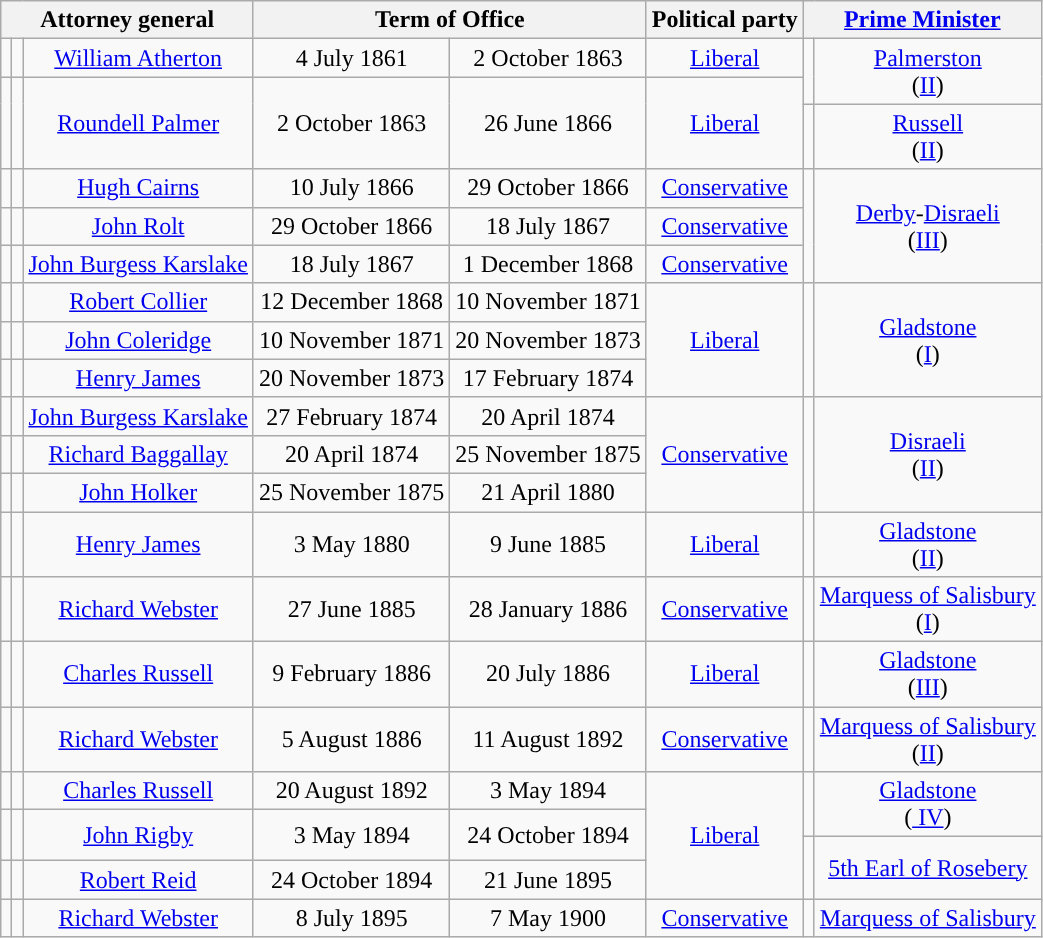<table class="wikitable" style="text-align:center">
<tr>
<th colspan=3>Attorney general</th>
<th colspan=2>Term of Office</th>
<th>Political party</th>
<th colspan=2><a href='#'>Prime Minister</a></th>
</tr>
<tr style="height:1em">
<td style="background-color:"></td>
<td></td>
<td><a href='#'>William Atherton</a></td>
<td>4 July 1861</td>
<td>2 October 1863</td>
<td><a href='#'>Liberal</a></td>
<td rowspan=2 style="background-color:"></td>
<td rowspan=2><a href='#'>Palmerston</a><br>(<a href='#'>II</a>)</td>
</tr>
<tr style="height:1em">
<td rowspan=2 style="background-color:"></td>
<td rowspan=2></td>
<td rowspan=2><a href='#'>Roundell Palmer</a></td>
<td rowspan=2>2 October 1863</td>
<td rowspan=2>26 June 1866</td>
<td rowspan=2><a href='#'>Liberal</a></td>
</tr>
<tr style="height:1em">
<td style="background-color:"></td>
<td><a href='#'>Russell</a><br>(<a href='#'>II</a>)</td>
</tr>
<tr style="height:1em">
<td style="background-color:"></td>
<td></td>
<td><a href='#'>Hugh Cairns</a></td>
<td>10 July 1866</td>
<td>29 October 1866</td>
<td><a href='#'>Conservative</a></td>
<td rowspan=3 style="background-color:"></td>
<td rowspan=3><a href='#'>Derby</a>-<a href='#'>Disraeli</a><br>(<a href='#'>III</a>)</td>
</tr>
<tr style="height:1em">
<td style="background-color:"></td>
<td></td>
<td><a href='#'>John Rolt</a></td>
<td>29 October 1866</td>
<td>18 July 1867</td>
<td><a href='#'>Conservative</a></td>
</tr>
<tr style="height:1em">
<td style="background-color:"></td>
<td></td>
<td><a href='#'>John Burgess Karslake</a></td>
<td>18 July 1867</td>
<td>1 December 1868</td>
<td><a href='#'>Conservative</a></td>
</tr>
<tr style="height:1em">
<td style="background-color:"></td>
<td></td>
<td><a href='#'>Robert Collier</a></td>
<td>12 December 1868</td>
<td>10 November 1871</td>
<td rowspan=3><a href='#'>Liberal</a></td>
<td rowspan=3 style="background-color:"></td>
<td rowspan=3><a href='#'>Gladstone</a><br>(<a href='#'>I</a>)</td>
</tr>
<tr style="height:1em">
<td style="background-color:"></td>
<td></td>
<td><a href='#'>John Coleridge</a></td>
<td>10 November 1871</td>
<td>20 November 1873</td>
</tr>
<tr style="height:1em">
<td style="background-color:"></td>
<td></td>
<td><a href='#'>Henry James</a></td>
<td>20 November 1873</td>
<td>17 February 1874</td>
</tr>
<tr style="height:1em">
<td style="background-color:"></td>
<td></td>
<td><a href='#'>John Burgess Karslake</a></td>
<td>27 February 1874</td>
<td>20 April 1874</td>
<td rowspan=3><a href='#'>Conservative</a></td>
<td rowspan=3 style="background-color:"></td>
<td rowspan=3><a href='#'>Disraeli</a><br>(<a href='#'>II</a>)</td>
</tr>
<tr style="height:1em">
<td style="background-color:"></td>
<td></td>
<td><a href='#'>Richard Baggallay</a></td>
<td>20 April 1874</td>
<td>25 November 1875</td>
</tr>
<tr style="height:1em">
<td style="background-color:"></td>
<td></td>
<td><a href='#'>John Holker</a></td>
<td>25 November 1875</td>
<td>21 April 1880</td>
</tr>
<tr style="height:1em">
<td style="background-color:"></td>
<td></td>
<td><a href='#'>Henry James</a></td>
<td>3 May 1880</td>
<td>9 June 1885</td>
<td><a href='#'>Liberal</a></td>
<td style="background-color:"></td>
<td><a href='#'>Gladstone</a><br>(<a href='#'>II</a>)</td>
</tr>
<tr style="height:1em">
<td style="background-color:"></td>
<td></td>
<td><a href='#'>Richard Webster</a></td>
<td>27 June 1885</td>
<td>28 January 1886</td>
<td><a href='#'>Conservative</a></td>
<td style="background-color:"></td>
<td><a href='#'>Marquess of Salisbury</a><br>(<a href='#'>I</a>)</td>
</tr>
<tr style="height:1em">
<td style="background-color:"></td>
<td></td>
<td><a href='#'>Charles Russell</a></td>
<td>9 February 1886</td>
<td>20 July 1886</td>
<td><a href='#'>Liberal</a></td>
<td style="background-color:"></td>
<td><a href='#'>Gladstone</a><br>(<a href='#'>III</a>)</td>
</tr>
<tr style="height:1em">
<td style="background-color:"></td>
<td></td>
<td><a href='#'>Richard Webster</a></td>
<td>5 August 1886</td>
<td>11 August 1892</td>
<td><a href='#'>Conservative</a></td>
<td style="background-color:"></td>
<td><a href='#'>Marquess of Salisbury</a><br>(<a href='#'>II</a>)</td>
</tr>
<tr style="height:1em">
<td style="background-color:"></td>
<td></td>
<td><a href='#'>Charles Russell</a></td>
<td>20 August 1892</td>
<td>3 May 1894</td>
<td rowspan=4><a href='#'>Liberal</a></td>
<td rowspan=2 style="background-color:"></td>
<td rowspan=2><a href='#'>Gladstone</a><br>(<a href='#'> IV</a>)</td>
</tr>
<tr style="height:1em">
<td rowspan=2 style="background-color:"></td>
<td rowspan=2></td>
<td rowspan=2><a href='#'>John Rigby</a></td>
<td rowspan=2>3 May 1894</td>
<td rowspan=2>24 October 1894</td>
</tr>
<tr style="height:1em">
<td rowspan=2 style="background-color:"></td>
<td rowspan=2><a href='#'>5th Earl of Rosebery</a></td>
</tr>
<tr style="height:1em">
<td style="background-color:"></td>
<td></td>
<td><a href='#'>Robert Reid</a></td>
<td>24 October 1894</td>
<td>21 June 1895</td>
</tr>
<tr style="height:1em">
<td style="background-color:"></td>
<td></td>
<td><a href='#'>Richard Webster</a></td>
<td>8 July 1895</td>
<td>7 May 1900</td>
<td><a href='#'>Conservative</a></td>
<td style="background-Color:"></td>
<td><a href='#'>Marquess of Salisbury</a><br></td>
</tr>
</table>
